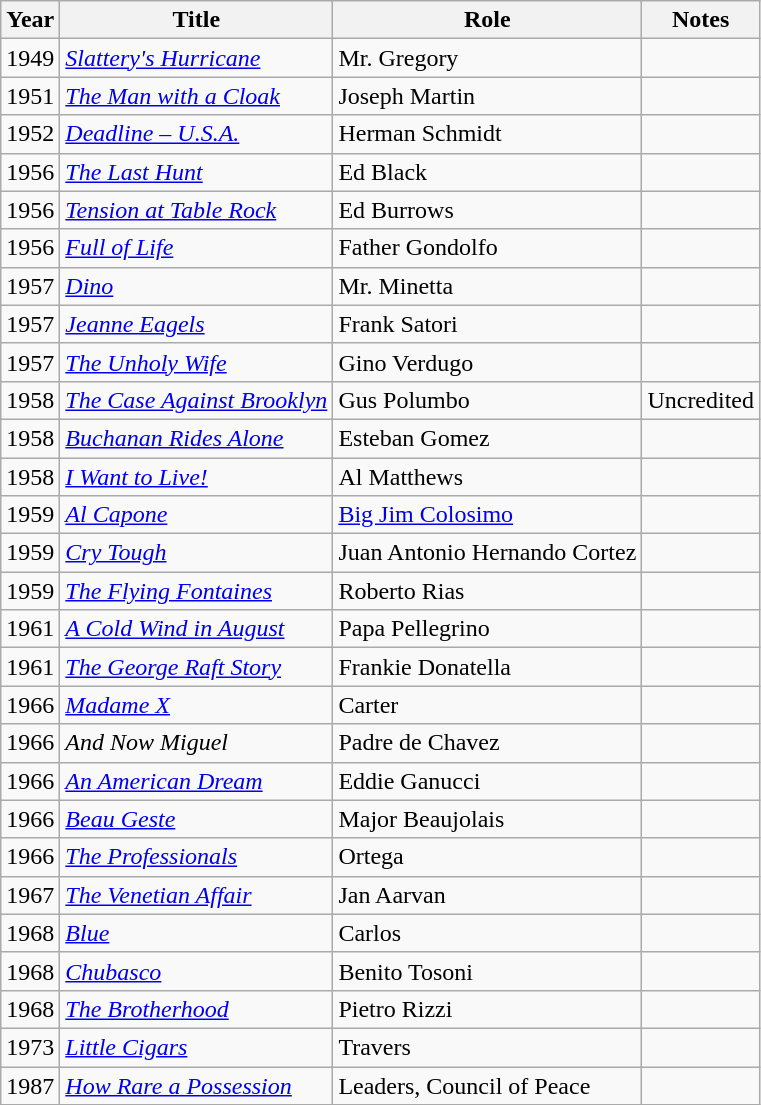<table class="wikitable sortable">
<tr>
<th>Year</th>
<th>Title</th>
<th>Role</th>
<th class="unsortable">Notes</th>
</tr>
<tr>
<td>1949</td>
<td><em><a href='#'>Slattery's Hurricane</a></em></td>
<td>Mr. Gregory</td>
<td></td>
</tr>
<tr>
<td>1951</td>
<td><em><a href='#'>The Man with a Cloak</a></em></td>
<td>Joseph Martin</td>
<td></td>
</tr>
<tr>
<td>1952</td>
<td><em><a href='#'>Deadline – U.S.A.</a></em></td>
<td>Herman Schmidt</td>
<td></td>
</tr>
<tr>
<td>1956</td>
<td><em><a href='#'>The Last Hunt</a></em></td>
<td>Ed Black</td>
<td></td>
</tr>
<tr>
<td>1956</td>
<td><em><a href='#'>Tension at Table Rock</a></em></td>
<td>Ed Burrows</td>
<td></td>
</tr>
<tr>
<td>1956</td>
<td><em><a href='#'>Full of Life</a></em></td>
<td>Father Gondolfo</td>
<td></td>
</tr>
<tr>
<td>1957</td>
<td><em><a href='#'>Dino</a></em></td>
<td>Mr. Minetta</td>
<td></td>
</tr>
<tr>
<td>1957</td>
<td><em><a href='#'>Jeanne Eagels</a></em></td>
<td>Frank Satori</td>
<td></td>
</tr>
<tr>
<td>1957</td>
<td><em><a href='#'>The Unholy Wife</a></em></td>
<td>Gino Verdugo</td>
<td></td>
</tr>
<tr>
<td>1958</td>
<td><em><a href='#'>The Case Against Brooklyn</a></em></td>
<td>Gus Polumbo</td>
<td>Uncredited</td>
</tr>
<tr>
<td>1958</td>
<td><em><a href='#'>Buchanan Rides Alone</a></em></td>
<td>Esteban Gomez</td>
<td></td>
</tr>
<tr>
<td>1958</td>
<td><em><a href='#'>I Want to Live!</a></em></td>
<td>Al Matthews</td>
<td></td>
</tr>
<tr>
<td>1959</td>
<td><em><a href='#'>Al Capone</a></em></td>
<td><a href='#'>Big Jim Colosimo</a></td>
<td></td>
</tr>
<tr>
<td>1959</td>
<td><em><a href='#'>Cry Tough</a></em></td>
<td>Juan Antonio Hernando Cortez</td>
<td></td>
</tr>
<tr>
<td>1959</td>
<td><em><a href='#'>The Flying Fontaines</a></em></td>
<td>Roberto Rias</td>
<td></td>
</tr>
<tr>
<td>1961</td>
<td><em><a href='#'>A Cold Wind in August</a></em></td>
<td>Papa Pellegrino</td>
<td></td>
</tr>
<tr>
<td>1961</td>
<td><em><a href='#'>The George Raft Story</a></em></td>
<td>Frankie Donatella</td>
<td></td>
</tr>
<tr>
<td>1966</td>
<td><em><a href='#'>Madame X</a></em></td>
<td>Carter</td>
<td></td>
</tr>
<tr>
<td>1966</td>
<td><em>And Now Miguel</em></td>
<td>Padre de Chavez</td>
<td></td>
</tr>
<tr>
<td>1966</td>
<td><em><a href='#'>An American Dream</a></em></td>
<td>Eddie Ganucci</td>
<td></td>
</tr>
<tr>
<td>1966</td>
<td><em><a href='#'>Beau Geste</a></em></td>
<td>Major Beaujolais</td>
<td></td>
</tr>
<tr>
<td>1966</td>
<td><em><a href='#'>The Professionals</a></em></td>
<td>Ortega</td>
<td></td>
</tr>
<tr>
<td>1967</td>
<td><em><a href='#'>The Venetian Affair</a></em></td>
<td>Jan Aarvan</td>
<td></td>
</tr>
<tr>
<td>1968</td>
<td><em><a href='#'>Blue</a></em></td>
<td>Carlos</td>
<td></td>
</tr>
<tr>
<td>1968</td>
<td><em><a href='#'>Chubasco</a></em></td>
<td>Benito Tosoni</td>
<td></td>
</tr>
<tr>
<td>1968</td>
<td><em><a href='#'>The Brotherhood</a></em></td>
<td>Pietro Rizzi</td>
<td></td>
</tr>
<tr>
<td>1973</td>
<td><em><a href='#'>Little Cigars</a></em></td>
<td>Travers</td>
<td></td>
</tr>
<tr>
<td>1987</td>
<td><em><a href='#'>How Rare a Possession</a></em></td>
<td>Leaders, Council of Peace</td>
<td></td>
</tr>
</table>
